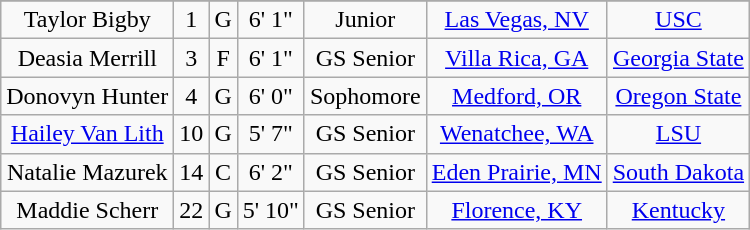<table class="wikitable sortable" style="text-align: center">
<tr align=center>
</tr>
<tr>
<td>Taylor Bigby</td>
<td>1</td>
<td>G</td>
<td>6' 1"</td>
<td> Junior</td>
<td><a href='#'>Las Vegas, NV</a></td>
<td><a href='#'>USC</a></td>
</tr>
<tr>
<td>Deasia Merrill</td>
<td>3</td>
<td>F</td>
<td>6' 1"</td>
<td>GS Senior</td>
<td><a href='#'>Villa Rica, GA</a></td>
<td><a href='#'>Georgia State</a></td>
</tr>
<tr>
<td>Donovyn Hunter</td>
<td>4</td>
<td>G</td>
<td>6' 0"</td>
<td>Sophomore</td>
<td><a href='#'>Medford, OR</a></td>
<td><a href='#'>Oregon State</a></td>
</tr>
<tr>
<td><a href='#'>Hailey Van Lith</a></td>
<td>10</td>
<td>G</td>
<td>5' 7"</td>
<td>GS Senior</td>
<td><a href='#'>Wenatchee, WA</a></td>
<td><a href='#'>LSU</a></td>
</tr>
<tr>
<td>Natalie Mazurek</td>
<td>14</td>
<td>C</td>
<td>6' 2"</td>
<td>GS Senior</td>
<td><a href='#'>Eden Prairie, MN</a></td>
<td><a href='#'>South Dakota</a></td>
</tr>
<tr>
<td>Maddie Scherr</td>
<td>22</td>
<td>G</td>
<td>5' 10"</td>
<td>GS Senior</td>
<td><a href='#'>Florence, KY</a></td>
<td><a href='#'>Kentucky</a></td>
</tr>
</table>
